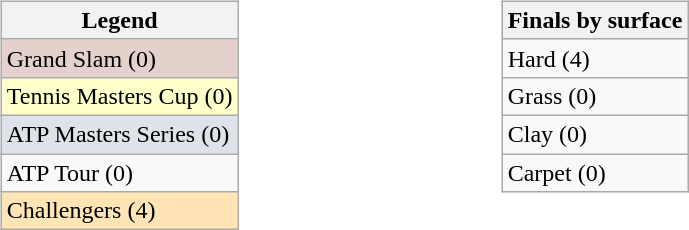<table width=53%>
<tr>
<td valign=top width=33% align=left><br><table class="wikitable">
<tr>
<th>Legend</th>
</tr>
<tr bgcolor="#e5d1cb">
<td>Grand Slam (0)</td>
</tr>
<tr bgcolor="ffffcc">
<td>Tennis Masters Cup (0)</td>
</tr>
<tr bgcolor="#dfe2e9">
<td>ATP Masters Series (0)</td>
</tr>
<tr bgcolor=>
<td>ATP Tour (0)</td>
</tr>
<tr bgcolor="moccasin">
<td>Challengers (4)</td>
</tr>
</table>
</td>
<td valign=top width=33% align=left><br><table class="wikitable">
<tr>
<th>Finals by surface</th>
</tr>
<tr>
<td>Hard (4)</td>
</tr>
<tr>
<td>Grass (0)</td>
</tr>
<tr>
<td>Clay (0)</td>
</tr>
<tr>
<td>Carpet (0)</td>
</tr>
</table>
</td>
</tr>
</table>
